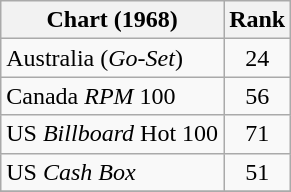<table class="wikitable sortable">
<tr>
<th align="left">Chart (1968)</th>
<th style="text-align:center;">Rank</th>
</tr>
<tr>
<td>Australia (<em>Go-Set</em>)</td>
<td style="text-align:center;">24</td>
</tr>
<tr>
<td>Canada <em>RPM</em> 100</td>
<td style="text-align:center;">56</td>
</tr>
<tr>
<td>US <em>Billboard</em> Hot 100 </td>
<td style="text-align:center;">71</td>
</tr>
<tr>
<td>US <em>Cash Box</em></td>
<td style="text-align:center;">51</td>
</tr>
<tr>
</tr>
</table>
